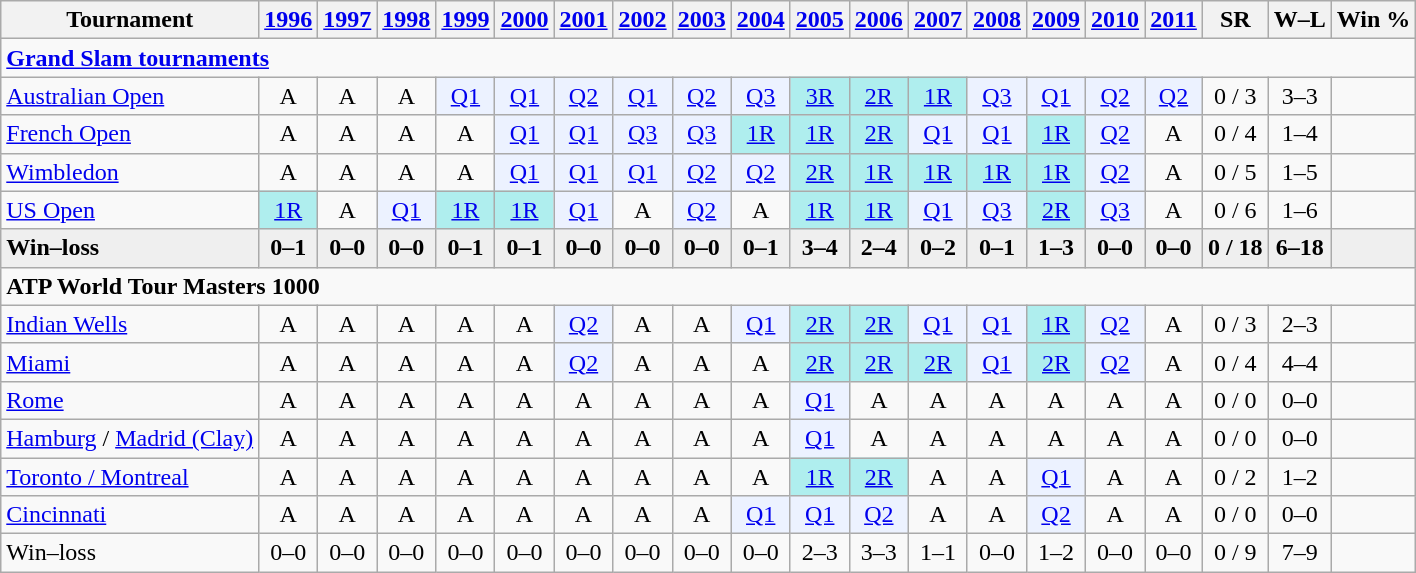<table class=wikitable style=text-align:center>
<tr>
<th>Tournament</th>
<th><a href='#'>1996</a></th>
<th><a href='#'>1997</a></th>
<th><a href='#'>1998</a></th>
<th><a href='#'>1999</a></th>
<th><a href='#'>2000</a></th>
<th><a href='#'>2001</a></th>
<th><a href='#'>2002</a></th>
<th><a href='#'>2003</a></th>
<th><a href='#'>2004</a></th>
<th><a href='#'>2005</a></th>
<th><a href='#'>2006</a></th>
<th><a href='#'>2007</a></th>
<th><a href='#'>2008</a></th>
<th><a href='#'>2009</a></th>
<th><a href='#'>2010</a></th>
<th><a href='#'>2011</a></th>
<th>SR</th>
<th>W–L</th>
<th>Win %</th>
</tr>
<tr>
<td colspan=25 style=text-align:left><a href='#'><strong>Grand Slam tournaments</strong></a></td>
</tr>
<tr>
<td align=left><a href='#'>Australian Open</a></td>
<td>A</td>
<td>A</td>
<td>A</td>
<td bgcolor=ecf2ff><a href='#'>Q1</a></td>
<td bgcolor=ecf2ff><a href='#'>Q1</a></td>
<td bgcolor=ecf2ff><a href='#'>Q2</a></td>
<td bgcolor=ecf2ff><a href='#'>Q1</a></td>
<td bgcolor=ecf2ff><a href='#'>Q2</a></td>
<td bgcolor=ecf2ff><a href='#'>Q3</a></td>
<td bgcolor=afeeee><a href='#'>3R</a></td>
<td bgcolor=afeeee><a href='#'>2R</a></td>
<td bgcolor=afeeee><a href='#'>1R</a></td>
<td bgcolor=ecf2ff><a href='#'>Q3</a></td>
<td bgcolor=ecf2ff><a href='#'>Q1</a></td>
<td bgcolor=ecf2ff><a href='#'>Q2</a></td>
<td bgcolor=ecf2ff><a href='#'>Q2</a></td>
<td>0 / 3</td>
<td>3–3</td>
<td></td>
</tr>
<tr>
<td align=left><a href='#'>French Open</a></td>
<td>A</td>
<td>A</td>
<td>A</td>
<td>A</td>
<td bgcolor=ecf2ff><a href='#'>Q1</a></td>
<td bgcolor=ecf2ff><a href='#'>Q1</a></td>
<td bgcolor=ecf2ff><a href='#'>Q3</a></td>
<td bgcolor=ecf2ff><a href='#'>Q3</a></td>
<td bgcolor=afeeee><a href='#'>1R</a></td>
<td bgcolor=afeeee><a href='#'>1R</a></td>
<td bgcolor=afeeee><a href='#'>2R</a></td>
<td bgcolor=ecf2ff><a href='#'>Q1</a></td>
<td bgcolor=ecf2ff><a href='#'>Q1</a></td>
<td bgcolor=afeeee><a href='#'>1R</a></td>
<td bgcolor=ecf2ff><a href='#'>Q2</a></td>
<td>A</td>
<td>0 / 4</td>
<td>1–4</td>
<td></td>
</tr>
<tr>
<td align=left><a href='#'>Wimbledon</a></td>
<td>A</td>
<td>A</td>
<td>A</td>
<td>A</td>
<td bgcolor=ecf2ff><a href='#'>Q1</a></td>
<td bgcolor=ecf2ff><a href='#'>Q1</a></td>
<td bgcolor=ecf2ff><a href='#'>Q1</a></td>
<td bgcolor=ecf2ff><a href='#'>Q2</a></td>
<td bgcolor=ecf2ff><a href='#'>Q2</a></td>
<td bgcolor=afeeee><a href='#'>2R</a></td>
<td bgcolor=afeeee><a href='#'>1R</a></td>
<td bgcolor=afeeee><a href='#'>1R</a></td>
<td bgcolor=afeeee><a href='#'>1R</a></td>
<td bgcolor=afeeee><a href='#'>1R</a></td>
<td bgcolor=ecf2ff><a href='#'>Q2</a></td>
<td>A</td>
<td>0 / 5</td>
<td>1–5</td>
<td></td>
</tr>
<tr>
<td align=left><a href='#'>US Open</a></td>
<td bgcolor=afeeee><a href='#'>1R</a></td>
<td>A</td>
<td bgcolor=ecf2ff><a href='#'>Q1</a></td>
<td bgcolor=afeeee><a href='#'>1R</a></td>
<td bgcolor=afeeee><a href='#'>1R</a></td>
<td bgcolor=ecf2ff><a href='#'>Q1</a></td>
<td>A</td>
<td bgcolor=ecf2ff><a href='#'>Q2</a></td>
<td>A</td>
<td bgcolor=afeeee><a href='#'>1R</a></td>
<td bgcolor=afeeee><a href='#'>1R</a></td>
<td bgcolor=ecf2ff><a href='#'>Q1</a></td>
<td bgcolor=ecf2ff><a href='#'>Q3</a></td>
<td bgcolor=afeeee><a href='#'>2R</a></td>
<td bgcolor=ecf2ff><a href='#'>Q3</a></td>
<td>A</td>
<td>0 / 6</td>
<td>1–6</td>
<td></td>
</tr>
<tr style=font-weight:bold;background:#efefef>
<td style=text-align:left>Win–loss</td>
<td>0–1</td>
<td>0–0</td>
<td>0–0</td>
<td>0–1</td>
<td>0–1</td>
<td>0–0</td>
<td>0–0</td>
<td>0–0</td>
<td>0–1</td>
<td>3–4</td>
<td>2–4</td>
<td>0–2</td>
<td>0–1</td>
<td>1–3</td>
<td>0–0</td>
<td>0–0</td>
<td>0 / 18</td>
<td>6–18</td>
<td></td>
</tr>
<tr>
<td colspan=20 align=left><strong>ATP World Tour Masters 1000</strong></td>
</tr>
<tr>
<td align=left><a href='#'>Indian Wells</a></td>
<td>A</td>
<td>A</td>
<td>A</td>
<td>A</td>
<td>A</td>
<td bgcolor=ecf2ff><a href='#'>Q2</a></td>
<td>A</td>
<td>A</td>
<td bgcolor=ecf2ff><a href='#'>Q1</a></td>
<td bgcolor=afeeee><a href='#'>2R</a></td>
<td bgcolor=afeeee><a href='#'>2R</a></td>
<td bgcolor=ecf2ff><a href='#'>Q1</a></td>
<td bgcolor=ecf2ff><a href='#'>Q1</a></td>
<td bgcolor=afeeee><a href='#'>1R</a></td>
<td bgcolor=ecf2ff><a href='#'>Q2</a></td>
<td>A</td>
<td>0 / 3</td>
<td>2–3</td>
<td></td>
</tr>
<tr>
<td align=left><a href='#'>Miami</a></td>
<td>A</td>
<td>A</td>
<td>A</td>
<td>A</td>
<td>A</td>
<td bgcolor=ecf2ff><a href='#'>Q2</a></td>
<td>A</td>
<td>A</td>
<td>A</td>
<td bgcolor=afeeee><a href='#'>2R</a></td>
<td bgcolor=afeeee><a href='#'>2R</a></td>
<td bgcolor=afeeee><a href='#'>2R</a></td>
<td bgcolor=ecf2ff><a href='#'>Q1</a></td>
<td bgcolor=afeeee><a href='#'>2R</a></td>
<td bgcolor=ecf2ff><a href='#'>Q2</a></td>
<td>A</td>
<td>0 / 4</td>
<td>4–4</td>
<td></td>
</tr>
<tr>
<td align=left><a href='#'>Rome</a></td>
<td>A</td>
<td>A</td>
<td>A</td>
<td>A</td>
<td>A</td>
<td>A</td>
<td>A</td>
<td>A</td>
<td>A</td>
<td bgcolor=ecf2ff><a href='#'>Q1</a></td>
<td>A</td>
<td>A</td>
<td>A</td>
<td>A</td>
<td>A</td>
<td>A</td>
<td>0 / 0</td>
<td>0–0</td>
<td></td>
</tr>
<tr>
<td align=left><a href='#'>Hamburg</a> / <a href='#'>Madrid (Clay)</a></td>
<td>A</td>
<td>A</td>
<td>A</td>
<td>A</td>
<td>A</td>
<td>A</td>
<td>A</td>
<td>A</td>
<td>A</td>
<td bgcolor=ecf2ff><a href='#'>Q1</a></td>
<td>A</td>
<td>A</td>
<td>A</td>
<td>A</td>
<td>A</td>
<td>A</td>
<td>0 / 0</td>
<td>0–0</td>
<td></td>
</tr>
<tr>
<td align=left><a href='#'>Toronto / Montreal</a></td>
<td>A</td>
<td>A</td>
<td>A</td>
<td>A</td>
<td>A</td>
<td>A</td>
<td>A</td>
<td>A</td>
<td>A</td>
<td bgcolor=afeeee><a href='#'>1R</a></td>
<td bgcolor=afeeee><a href='#'>2R</a></td>
<td>A</td>
<td>A</td>
<td bgcolor=ecf2ff><a href='#'>Q1</a></td>
<td>A</td>
<td>A</td>
<td>0 / 2</td>
<td>1–2</td>
<td></td>
</tr>
<tr>
<td align=left><a href='#'>Cincinnati</a></td>
<td>A</td>
<td>A</td>
<td>A</td>
<td>A</td>
<td>A</td>
<td>A</td>
<td>A</td>
<td>A</td>
<td bgcolor=ecf2ff><a href='#'>Q1</a></td>
<td bgcolor=ecf2ff><a href='#'>Q1</a></td>
<td bgcolor=ecf2ff><a href='#'>Q2</a></td>
<td>A</td>
<td>A</td>
<td bgcolor=ecf2ff><a href='#'>Q2</a></td>
<td>A</td>
<td>A</td>
<td>0 / 0</td>
<td>0–0</td>
<td></td>
</tr>
<tr>
<td style=text-align:left>Win–loss</td>
<td>0–0</td>
<td>0–0</td>
<td>0–0</td>
<td>0–0</td>
<td>0–0</td>
<td>0–0</td>
<td>0–0</td>
<td>0–0</td>
<td>0–0</td>
<td>2–3</td>
<td>3–3</td>
<td>1–1</td>
<td>0–0</td>
<td>1–2</td>
<td>0–0</td>
<td>0–0</td>
<td>0 / 9</td>
<td>7–9</td>
<td></td>
</tr>
</table>
